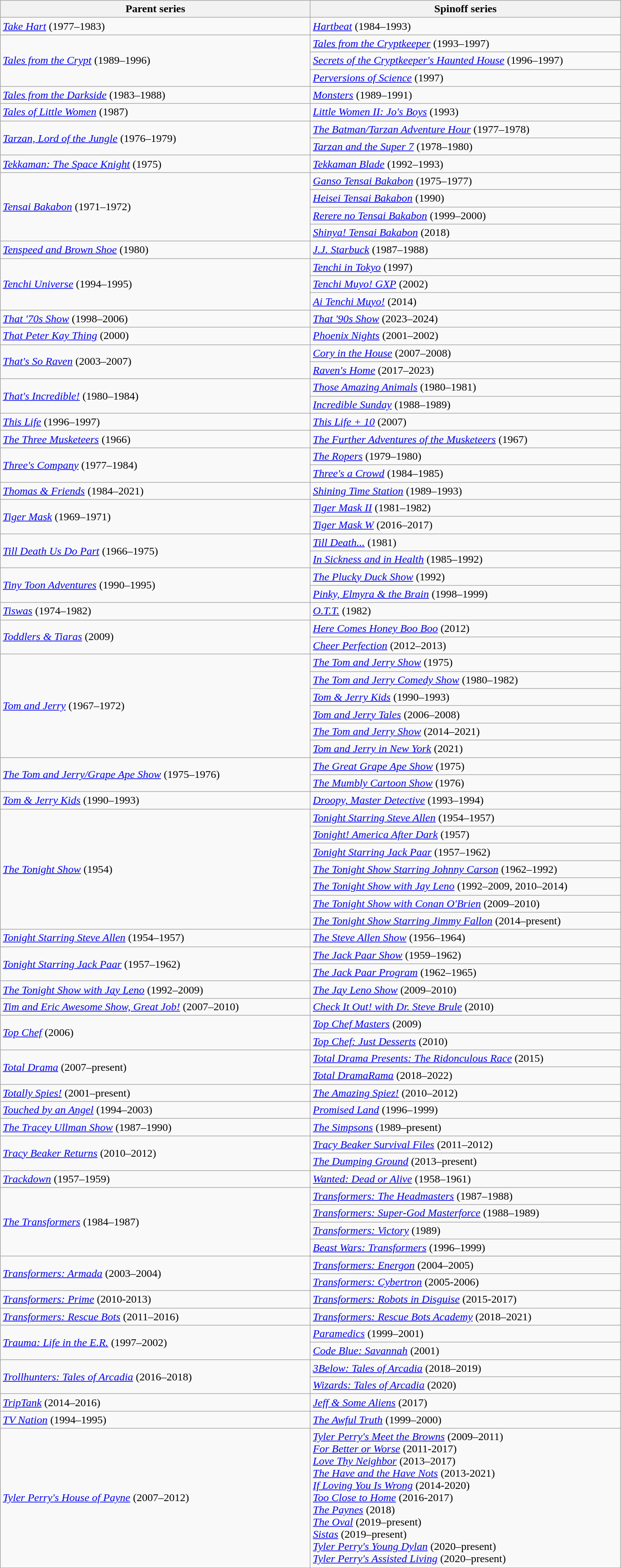<table class="wikitable">
<tr>
<th width="450">Parent series</th>
<th width="450">Spinoff series</th>
</tr>
<tr>
<td><em><a href='#'>Take Hart</a></em> (1977–1983)</td>
<td><em><a href='#'>Hartbeat</a></em> (1984–1993)</td>
</tr>
<tr>
<td rowspan="3"><em><a href='#'>Tales from the Crypt</a></em> (1989–1996)</td>
<td><em><a href='#'>Tales from the Cryptkeeper</a></em> (1993–1997)</td>
</tr>
<tr>
<td><em><a href='#'>Secrets of the Cryptkeeper's Haunted House</a></em> (1996–1997)</td>
</tr>
<tr>
<td><em><a href='#'>Perversions of Science</a></em> (1997)</td>
</tr>
<tr>
<td><em><a href='#'>Tales from the Darkside</a></em> (1983–1988)</td>
<td><em><a href='#'>Monsters</a></em> (1989–1991)</td>
</tr>
<tr>
<td><em><a href='#'>Tales of Little Women</a></em> (1987)</td>
<td><em><a href='#'>Little Women II: Jo's Boys</a></em> (1993)</td>
</tr>
<tr>
<td rowspan="2"><em><a href='#'>Tarzan, Lord of the Jungle</a></em> (1976–1979)</td>
<td><em><a href='#'>The Batman/Tarzan Adventure Hour</a></em> (1977–1978)</td>
</tr>
<tr>
<td><em><a href='#'>Tarzan and the Super 7</a></em> (1978–1980)</td>
</tr>
<tr>
<td><em><a href='#'>Tekkaman: The Space Knight</a></em> (1975)</td>
<td><em><a href='#'>Tekkaman Blade</a></em> (1992–1993)</td>
</tr>
<tr>
<td rowspan="4"><em><a href='#'>Tensai Bakabon</a></em> (1971–1972)</td>
<td><em><a href='#'>Ganso Tensai Bakabon</a></em> (1975–1977)</td>
</tr>
<tr>
<td><em><a href='#'>Heisei Tensai Bakabon</a></em> (1990)</td>
</tr>
<tr>
<td><em><a href='#'>Rerere no Tensai Bakabon</a></em> (1999–2000)</td>
</tr>
<tr>
<td><em><a href='#'>Shinya! Tensai Bakabon</a></em> (2018)</td>
</tr>
<tr>
<td><em><a href='#'>Tenspeed and Brown Shoe</a></em> (1980)</td>
<td><em><a href='#'>J.J. Starbuck</a></em> (1987–1988)</td>
</tr>
<tr>
<td rowspan="4"><em><a href='#'>Tenchi Universe</a></em> (1994–1995)</td>
</tr>
<tr>
<td><em><a href='#'>Tenchi in Tokyo</a></em> (1997)</td>
</tr>
<tr>
<td><em><a href='#'>Tenchi Muyo! GXP</a></em> (2002)</td>
</tr>
<tr>
<td><em><a href='#'>Ai Tenchi Muyo!</a></em> (2014)</td>
</tr>
<tr>
<td><em><a href='#'>That '70s Show</a></em> (1998–2006)</td>
<td><em><a href='#'>That '90s Show</a></em> (2023–2024)</td>
</tr>
<tr>
<td><em><a href='#'>That Peter Kay Thing</a></em> (2000)</td>
<td><em><a href='#'>Phoenix Nights</a></em> (2001–2002)</td>
</tr>
<tr>
<td rowspan="2"><em><a href='#'>That's So Raven</a></em> (2003–2007)</td>
<td><em><a href='#'>Cory in the House</a></em> (2007–2008)</td>
</tr>
<tr>
<td><em><a href='#'>Raven's Home</a></em> (2017–2023)</td>
</tr>
<tr>
<td rowspan="2"><em><a href='#'>That's Incredible!</a></em> (1980–1984)</td>
<td><em><a href='#'>Those Amazing Animals</a></em> (1980–1981)</td>
</tr>
<tr>
<td><em><a href='#'>Incredible Sunday</a></em> (1988–1989)</td>
</tr>
<tr>
<td><em><a href='#'>This Life</a></em> (1996–1997)</td>
<td><em><a href='#'>This Life + 10</a></em> (2007)</td>
</tr>
<tr>
<td><em><a href='#'>The Three Musketeers</a></em> (1966)</td>
<td><em><a href='#'>The Further Adventures of the Musketeers</a></em> (1967)</td>
</tr>
<tr>
<td rowspan="2"><em><a href='#'>Three's Company</a></em> (1977–1984)</td>
<td><em><a href='#'>The Ropers</a></em> (1979–1980)</td>
</tr>
<tr>
<td><em><a href='#'>Three's a Crowd</a></em> (1984–1985)</td>
</tr>
<tr>
<td><em><a href='#'>Thomas & Friends</a></em> (1984–2021)</td>
<td><em><a href='#'>Shining Time Station</a></em> (1989–1993)</td>
</tr>
<tr>
<td rowspan="2"><em><a href='#'>Tiger Mask</a></em> (1969–1971)</td>
<td><em><a href='#'>Tiger Mask II</a></em> (1981–1982)</td>
</tr>
<tr>
<td><em><a href='#'>Tiger Mask W</a></em> (2016–2017)</td>
</tr>
<tr>
<td rowspan="2"><em><a href='#'>Till Death Us Do Part</a></em> (1966–1975)</td>
<td><em><a href='#'>Till Death...</a></em> (1981)</td>
</tr>
<tr>
<td><em><a href='#'>In Sickness and in Health</a></em> (1985–1992)</td>
</tr>
<tr>
<td rowspan="2"><em><a href='#'>Tiny Toon Adventures</a></em> (1990–1995)</td>
<td><em><a href='#'>The Plucky Duck Show</a></em> (1992)</td>
</tr>
<tr>
<td><em><a href='#'>Pinky, Elmyra & the Brain</a></em> (1998–1999)</td>
</tr>
<tr>
<td><em><a href='#'>Tiswas</a></em> (1974–1982)</td>
<td><em><a href='#'>O.T.T.</a></em> (1982)</td>
</tr>
<tr>
<td rowspan="2"><em><a href='#'>Toddlers & Tiaras</a></em> (2009)</td>
<td><em><a href='#'>Here Comes Honey Boo Boo</a></em> (2012)</td>
</tr>
<tr>
<td><em><a href='#'>Cheer Perfection</a></em> (2012–2013)</td>
</tr>
<tr>
<td rowspan="6"><em><a href='#'>Tom and Jerry</a></em> (1967–1972)</td>
<td><em><a href='#'>The Tom and Jerry Show</a></em> (1975)</td>
</tr>
<tr>
<td><em><a href='#'>The Tom and Jerry Comedy Show</a></em> (1980–1982)</td>
</tr>
<tr>
<td><em><a href='#'>Tom & Jerry Kids</a></em> (1990–1993)</td>
</tr>
<tr>
<td><em><a href='#'>Tom and Jerry Tales</a></em> (2006–2008)</td>
</tr>
<tr>
<td><em><a href='#'>The Tom and Jerry Show</a></em> (2014–2021)</td>
</tr>
<tr>
<td><em><a href='#'>Tom and Jerry in New York</a></em> (2021)</td>
</tr>
<tr>
<td rowspan="2"><em><a href='#'>The Tom and Jerry/Grape Ape Show</a></em> (1975–1976)</td>
<td><em><a href='#'>The Great Grape Ape Show</a></em> (1975)</td>
</tr>
<tr>
<td><em><a href='#'>The Mumbly Cartoon Show</a></em> (1976)</td>
</tr>
<tr>
<td><em><a href='#'>Tom & Jerry Kids</a></em> (1990–1993)</td>
<td><em><a href='#'>Droopy, Master Detective</a></em> (1993–1994)</td>
</tr>
<tr>
<td rowspan="7"><em><a href='#'>The Tonight Show</a></em> (1954)</td>
<td><em><a href='#'>Tonight Starring Steve Allen</a></em> (1954–1957)</td>
</tr>
<tr>
<td><em><a href='#'>Tonight! America After Dark</a></em> (1957)</td>
</tr>
<tr>
<td><em><a href='#'>Tonight Starring Jack Paar</a></em> (1957–1962)</td>
</tr>
<tr>
<td><em><a href='#'>The Tonight Show Starring Johnny Carson</a></em> (1962–1992)</td>
</tr>
<tr>
<td><em><a href='#'>The Tonight Show with Jay Leno</a></em> (1992–2009, 2010–2014)</td>
</tr>
<tr>
<td><em><a href='#'>The Tonight Show with Conan O'Brien</a></em> (2009–2010)</td>
</tr>
<tr>
<td><em><a href='#'>The Tonight Show Starring Jimmy Fallon</a></em> (2014–present)</td>
</tr>
<tr>
<td><em><a href='#'>Tonight Starring Steve Allen</a></em> (1954–1957)</td>
<td><em><a href='#'>The Steve Allen Show</a></em> (1956–1964)</td>
</tr>
<tr>
<td rowspan="2"><em><a href='#'>Tonight Starring Jack Paar</a></em> (1957–1962)</td>
<td><em><a href='#'>The Jack Paar Show</a></em> (1959–1962)</td>
</tr>
<tr>
<td><em><a href='#'>The Jack Paar Program</a></em> (1962–1965)</td>
</tr>
<tr>
<td><em><a href='#'>The Tonight Show with Jay Leno</a></em> (1992–2009)</td>
<td><em><a href='#'>The Jay Leno Show</a></em> (2009–2010)</td>
</tr>
<tr>
<td><em><a href='#'>Tim and Eric Awesome Show, Great Job!</a></em> (2007–2010)</td>
<td><em><a href='#'>Check It Out! with Dr. Steve Brule</a></em> (2010)</td>
</tr>
<tr>
<td rowspan="2"><em><a href='#'>Top Chef</a></em> (2006)</td>
<td><em><a href='#'>Top Chef Masters</a></em> (2009)</td>
</tr>
<tr>
<td><em><a href='#'>Top Chef: Just Desserts</a></em> (2010)</td>
</tr>
<tr>
<td rowspan="2"><em><a href='#'>Total Drama</a></em> (2007–present)</td>
<td><em><a href='#'>Total Drama Presents: The Ridonculous Race</a></em> (2015)</td>
</tr>
<tr>
<td><em><a href='#'>Total DramaRama</a></em> (2018–2022)</td>
</tr>
<tr>
<td><em><a href='#'>Totally Spies!</a></em> (2001–present)</td>
<td><em><a href='#'>The Amazing Spiez!</a></em> (2010–2012)</td>
</tr>
<tr>
<td><em><a href='#'>Touched by an Angel</a></em> (1994–2003)</td>
<td><em><a href='#'>Promised Land</a></em> (1996–1999)</td>
</tr>
<tr>
<td><em><a href='#'>The Tracey Ullman Show</a></em> (1987–1990)</td>
<td><em><a href='#'>The Simpsons</a></em> (1989–present)</td>
</tr>
<tr>
<td rowspan="2"><em><a href='#'>Tracy Beaker Returns</a></em> (2010–2012)</td>
<td><em><a href='#'>Tracy Beaker Survival Files</a></em> (2011–2012)</td>
</tr>
<tr>
<td><em><a href='#'>The Dumping Ground</a></em> (2013–present)</td>
</tr>
<tr>
<td><em><a href='#'>Trackdown</a></em> (1957–1959)</td>
<td><em><a href='#'>Wanted: Dead or Alive</a></em> (1958–1961)</td>
</tr>
<tr>
<td rowspan="4"><em><a href='#'>The Transformers</a></em> (1984–1987)</td>
<td><em><a href='#'>Transformers: The Headmasters</a></em> (1987–1988)</td>
</tr>
<tr>
<td><em><a href='#'>Transformers: Super-God Masterforce</a></em> (1988–1989)</td>
</tr>
<tr>
<td><em><a href='#'>Transformers: Victory</a></em> (1989)</td>
</tr>
<tr>
<td><em><a href='#'>Beast Wars: Transformers</a></em> (1996–1999)</td>
</tr>
<tr>
<td rowspan="3"><em><a href='#'>Transformers: Armada</a></em> (2003–2004)</td>
</tr>
<tr>
<td><em><a href='#'>Transformers: Energon</a></em> (2004–2005)</td>
</tr>
<tr>
<td><em><a href='#'>Transformers: Cybertron</a></em> (2005-2006)</td>
</tr>
<tr>
<td><em><a href='#'>Transformers: Prime</a></em> (2010-2013)</td>
<td><em><a href='#'>Transformers: Robots in Disguise</a></em> (2015-2017)</td>
</tr>
<tr>
<td><em><a href='#'>Transformers: Rescue Bots</a></em> (2011–2016)</td>
<td><em><a href='#'>Transformers: Rescue Bots Academy</a></em> (2018–2021)</td>
</tr>
<tr>
<td rowspan="2"><em><a href='#'>Trauma: Life in the E.R.</a></em> (1997–2002)</td>
<td><em><a href='#'>Paramedics</a></em> (1999–2001)</td>
</tr>
<tr>
<td><em><a href='#'>Code Blue: Savannah</a></em> (2001)</td>
</tr>
<tr>
<td rowspan="2"><em><a href='#'>Trollhunters: Tales of Arcadia</a></em> (2016–2018)</td>
<td><em><a href='#'>3Below: Tales of Arcadia</a></em> (2018–2019)</td>
</tr>
<tr>
<td><em><a href='#'>Wizards: Tales of Arcadia</a></em> (2020)</td>
</tr>
<tr>
<td><em><a href='#'>TripTank</a></em> (2014–2016)</td>
<td><em><a href='#'>Jeff & Some Aliens</a></em> (2017)</td>
</tr>
<tr>
<td><em><a href='#'>TV Nation</a></em> (1994–1995)</td>
<td><em><a href='#'>The Awful Truth</a></em> (1999–2000)</td>
</tr>
<tr>
<td><em><a href='#'>Tyler Perry's House of Payne</a></em> (2007–2012)</td>
<td><em><a href='#'>Tyler Perry's Meet the Browns</a></em> (2009–2011)<br><em><a href='#'>For Better or Worse</a></em> (2011-2017)<br><em><a href='#'>Love Thy Neighbor</a></em> (2013–2017)<br><em><a href='#'>The Have and the Have Nots</a></em> (2013-2021)<br><em><a href='#'>If Loving You Is Wrong</a></em> (2014-2020)<br><em><a href='#'>Too Close to Home</a></em> (2016-2017)<br><em><a href='#'>The Paynes</a></em> (2018)<br><em><a href='#'>The Oval</a></em> (2019–present)<br><em><a href='#'>Sistas</a></em> (2019–present)<br><em><a href='#'>Tyler Perry's Young Dylan</a></em> (2020–present)<br><em><a href='#'>Tyler Perry's Assisted Living</a></em> (2020–present)</td>
</tr>
</table>
